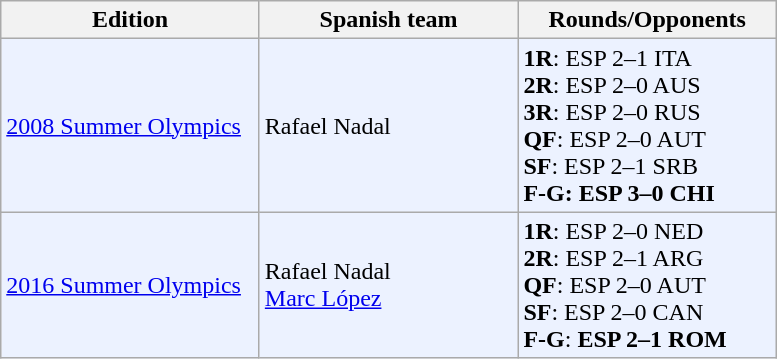<table class=wikitable>
<tr>
<th width=165>Edition</th>
<th width=165> Spanish team</th>
<th width=165>Rounds/Opponents</th>
</tr>
<tr bgcolor=#ECF2FF>
<td><a href='#'>2008 Summer Olympics</a></td>
<td>Rafael Nadal</td>
<td><strong>1R</strong>: ESP 2–1 ITA <br><strong>2R</strong>: ESP 2–0 AUS <br><strong>3R</strong>: ESP 2–0 RUS<br><strong>QF</strong>: ESP 2–0 AUT<br><strong>SF</strong>: ESP 2–1 SRB <br><strong>F-G: ESP 3–0 CHI</strong></td>
</tr>
<tr bgcolor=#ECF2FF>
<td><a href='#'>2016 Summer Olympics</a></td>
<td>Rafael Nadal<br><a href='#'>Marc López</a></td>
<td><strong>1R</strong>: ESP 2–0 NED <br><strong>2R</strong>: ESP 2–1 ARG <br><strong>QF</strong>: ESP 2–0 AUT<br><strong>SF</strong>: ESP 2–0 CAN<br><strong>F-G</strong>:  <strong>ESP 2–1 ROM</strong></td>
</tr>
</table>
